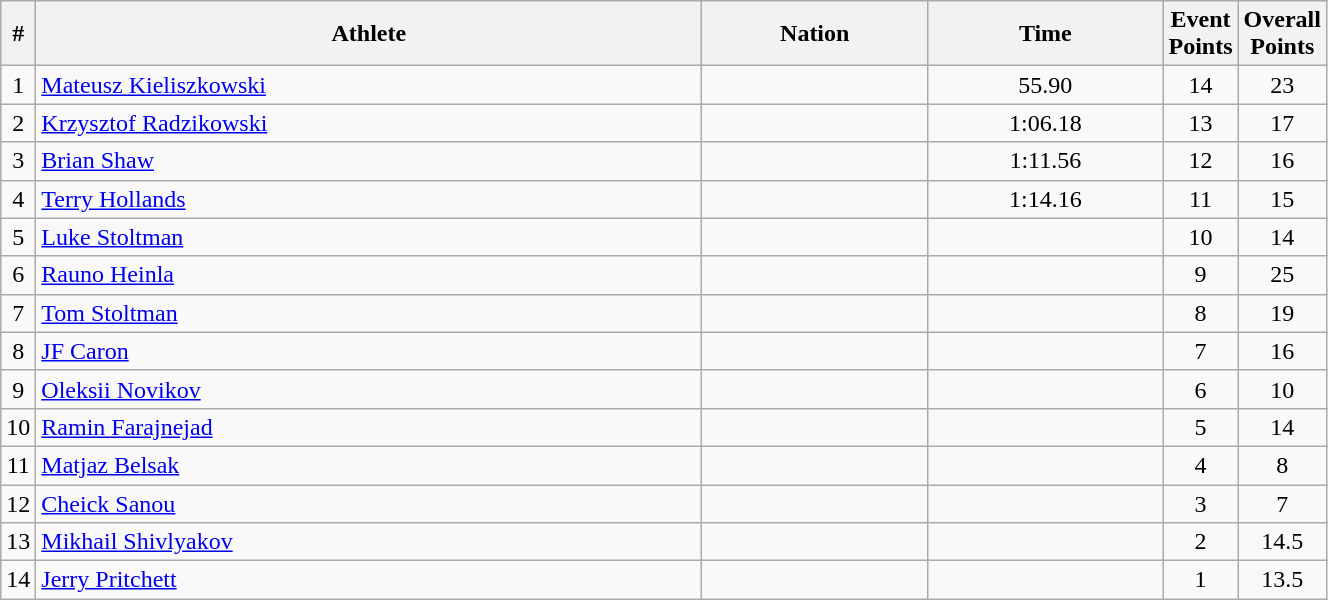<table class="wikitable sortable" style="text-align:center;width: 70%;">
<tr>
<th scope="col" style="width: 10px;">#</th>
<th scope="col">Athlete</th>
<th scope="col">Nation</th>
<th scope="col">Time</th>
<th scope="col" style="width: 10px;">Event Points</th>
<th scope="col" style="width: 10px;">Overall Points</th>
</tr>
<tr>
<td>1</td>
<td align=left><a href='#'>Mateusz Kieliszkowski</a></td>
<td align=left></td>
<td>55.90</td>
<td>14</td>
<td>23</td>
</tr>
<tr>
<td>2</td>
<td align=left><a href='#'>Krzysztof Radzikowski</a></td>
<td align=left></td>
<td>1:06.18</td>
<td>13</td>
<td>17</td>
</tr>
<tr>
<td>3</td>
<td align=left><a href='#'>Brian Shaw</a></td>
<td align=left></td>
<td>1:11.56</td>
<td>12</td>
<td>16</td>
</tr>
<tr>
<td>4</td>
<td align=left><a href='#'>Terry Hollands</a></td>
<td align=left></td>
<td>1:14.16</td>
<td>11</td>
<td>15</td>
</tr>
<tr>
<td>5</td>
<td align=left><a href='#'>Luke Stoltman</a></td>
<td align=left></td>
<td></td>
<td>10</td>
<td>14</td>
</tr>
<tr>
<td>6</td>
<td align=left><a href='#'>Rauno Heinla</a></td>
<td align=left></td>
<td></td>
<td>9</td>
<td>25</td>
</tr>
<tr>
<td>7</td>
<td align=left><a href='#'>Tom Stoltman</a></td>
<td align=left></td>
<td></td>
<td>8</td>
<td>19</td>
</tr>
<tr>
<td>8</td>
<td align=left><a href='#'>JF Caron</a></td>
<td align=left></td>
<td></td>
<td>7</td>
<td>16</td>
</tr>
<tr>
<td>9</td>
<td align=left><a href='#'>Oleksii Novikov</a></td>
<td align=left></td>
<td></td>
<td>6</td>
<td>10</td>
</tr>
<tr>
<td>10</td>
<td align=left><a href='#'>Ramin Farajnejad</a></td>
<td align=left></td>
<td></td>
<td>5</td>
<td>14</td>
</tr>
<tr>
<td>11</td>
<td align=left><a href='#'>Matjaz Belsak</a></td>
<td align=left></td>
<td></td>
<td>4</td>
<td>8</td>
</tr>
<tr>
<td>12</td>
<td align=left><a href='#'>Cheick Sanou</a></td>
<td align=left></td>
<td></td>
<td>3</td>
<td>7</td>
</tr>
<tr>
<td>13</td>
<td align=left><a href='#'>Mikhail Shivlyakov</a></td>
<td align=left></td>
<td></td>
<td>2</td>
<td>14.5</td>
</tr>
<tr>
<td>14</td>
<td align=left><a href='#'>Jerry Pritchett</a></td>
<td align=left></td>
<td></td>
<td>1</td>
<td>13.5</td>
</tr>
</table>
